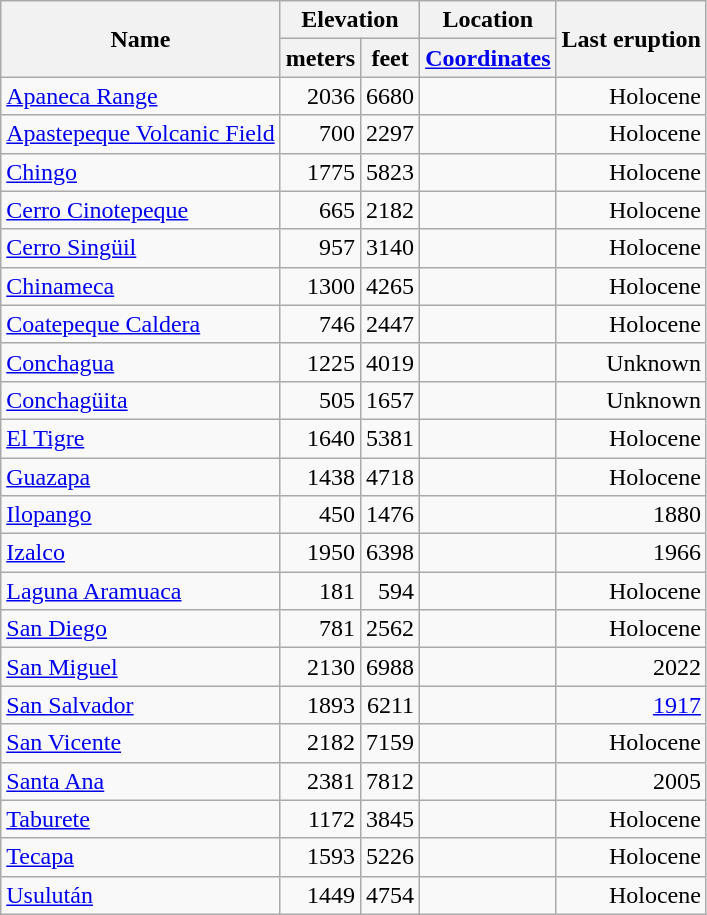<table class="wikitable sortable">
<tr>
<th rowspan="2">Name</th>
<th colspan ="2">Elevation</th>
<th>Location</th>
<th rowspan="2">Last eruption</th>
</tr>
<tr>
<th>meters</th>
<th>feet</th>
<th><a href='#'>Coordinates</a></th>
</tr>
<tr align="right">
<td align="left"><a href='#'>Apaneca Range</a></td>
<td>2036</td>
<td>6680</td>
<td></td>
<td>Holocene</td>
</tr>
<tr align="right">
<td align="left"><a href='#'>Apastepeque Volcanic Field</a></td>
<td>700</td>
<td>2297</td>
<td></td>
<td>Holocene</td>
</tr>
<tr align="right">
<td align="left"><a href='#'>Chingo</a></td>
<td>1775</td>
<td>5823</td>
<td></td>
<td>Holocene</td>
</tr>
<tr align="right">
<td align="left"><a href='#'>Cerro Cinotepeque</a></td>
<td>665</td>
<td>2182</td>
<td></td>
<td>Holocene</td>
</tr>
<tr align="right">
<td align="left"><a href='#'>Cerro Singüil</a></td>
<td>957</td>
<td>3140</td>
<td></td>
<td>Holocene</td>
</tr>
<tr align="right">
<td align="left"><a href='#'> Chinameca</a></td>
<td>1300</td>
<td>4265</td>
<td></td>
<td>Holocene</td>
</tr>
<tr align="right">
<td align="left"><a href='#'>Coatepeque Caldera</a></td>
<td>746</td>
<td>2447</td>
<td></td>
<td>Holocene</td>
</tr>
<tr align="right">
<td align="left"><a href='#'> Conchagua</a></td>
<td>1225</td>
<td>4019</td>
<td></td>
<td>Unknown</td>
</tr>
<tr align="right">
<td align="left"><a href='#'>Conchagüita</a></td>
<td>505</td>
<td>1657</td>
<td></td>
<td>Unknown</td>
</tr>
<tr align="right">
<td align="left"><a href='#'>El Tigre</a></td>
<td>1640</td>
<td>5381</td>
<td></td>
<td>Holocene</td>
</tr>
<tr align="right">
<td align="left"><a href='#'> Guazapa</a></td>
<td>1438</td>
<td>4718</td>
<td></td>
<td>Holocene</td>
</tr>
<tr align="right">
<td align="left"><a href='#'>Ilopango</a></td>
<td>450</td>
<td>1476</td>
<td></td>
<td>1880</td>
</tr>
<tr align="right">
<td align="left"><a href='#'> Izalco</a></td>
<td>1950</td>
<td>6398</td>
<td></td>
<td>1966</td>
</tr>
<tr align="right">
<td align="left"><a href='#'>Laguna Aramuaca</a></td>
<td>181</td>
<td>594</td>
<td></td>
<td>Holocene</td>
</tr>
<tr align="right">
<td align="left"><a href='#'> San Diego</a></td>
<td>781</td>
<td>2562</td>
<td></td>
<td>Holocene</td>
</tr>
<tr align="right">
<td align="left"><a href='#'> San Miguel</a></td>
<td>2130</td>
<td>6988</td>
<td></td>
<td>2022</td>
</tr>
<tr align="right">
<td align="left"><a href='#'> San Salvador</a></td>
<td>1893</td>
<td>6211</td>
<td></td>
<td><a href='#'>1917</a></td>
</tr>
<tr align="right">
<td align="left"><a href='#'> San Vicente</a></td>
<td>2182</td>
<td>7159</td>
<td></td>
<td>Holocene</td>
</tr>
<tr align="right">
<td align="left"><a href='#'> Santa Ana</a></td>
<td>2381</td>
<td>7812</td>
<td></td>
<td>2005</td>
</tr>
<tr align="right">
<td align="left"><a href='#'>Taburete</a></td>
<td>1172</td>
<td>3845</td>
<td></td>
<td>Holocene</td>
</tr>
<tr align="right">
<td align="left"><a href='#'>Tecapa</a></td>
<td>1593</td>
<td>5226</td>
<td></td>
<td>Holocene</td>
</tr>
<tr align="right">
<td align="left"><a href='#'> Usulután</a></td>
<td>1449</td>
<td>4754</td>
<td></td>
<td>Holocene</td>
</tr>
</table>
